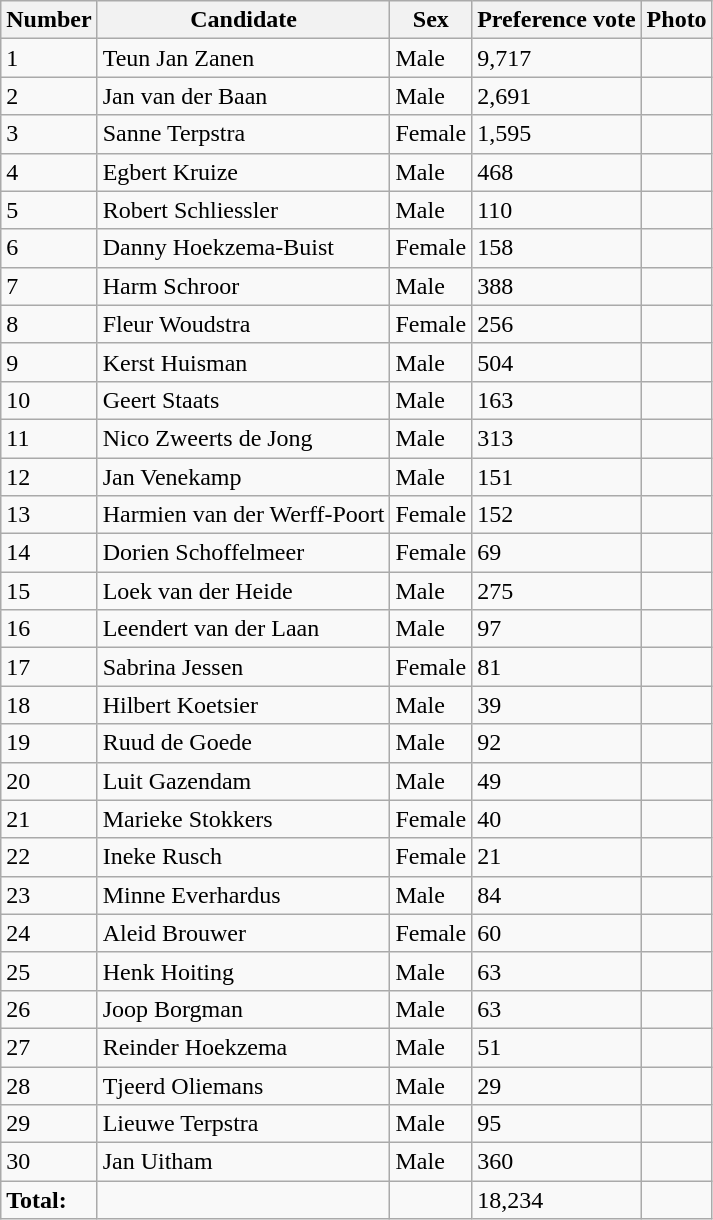<table class="wikitable vatop">
<tr>
<th>Number</th>
<th>Candidate</th>
<th>Sex</th>
<th>Preference vote</th>
<th>Photo</th>
</tr>
<tr>
<td>1</td>
<td>Teun Jan Zanen</td>
<td>Male</td>
<td>9,717</td>
<td></td>
</tr>
<tr>
<td>2</td>
<td>Jan van der Baan</td>
<td>Male</td>
<td>2,691</td>
<td></td>
</tr>
<tr>
<td>3</td>
<td>Sanne Terpstra</td>
<td>Female</td>
<td>1,595</td>
<td></td>
</tr>
<tr>
<td>4</td>
<td>Egbert Kruize</td>
<td>Male</td>
<td>468</td>
<td></td>
</tr>
<tr>
<td>5</td>
<td>Robert Schliessler</td>
<td>Male</td>
<td>110</td>
<td></td>
</tr>
<tr>
<td>6</td>
<td>Danny Hoekzema-Buist</td>
<td>Female</td>
<td>158</td>
<td></td>
</tr>
<tr>
<td>7</td>
<td>Harm Schroor</td>
<td>Male</td>
<td>388</td>
<td></td>
</tr>
<tr>
<td>8</td>
<td>Fleur Woudstra</td>
<td>Female</td>
<td>256</td>
<td></td>
</tr>
<tr>
<td>9</td>
<td>Kerst Huisman</td>
<td>Male</td>
<td>504</td>
<td></td>
</tr>
<tr>
<td>10</td>
<td>Geert Staats</td>
<td>Male</td>
<td>163</td>
<td></td>
</tr>
<tr>
<td>11</td>
<td>Nico Zweerts de Jong</td>
<td>Male</td>
<td>313</td>
<td></td>
</tr>
<tr>
<td>12</td>
<td>Jan Venekamp</td>
<td>Male</td>
<td>151</td>
<td></td>
</tr>
<tr>
<td>13</td>
<td>Harmien van der Werff-Poort</td>
<td>Female</td>
<td>152</td>
<td></td>
</tr>
<tr>
<td>14</td>
<td>Dorien Schoffelmeer</td>
<td>Female</td>
<td>69</td>
<td></td>
</tr>
<tr>
<td>15</td>
<td>Loek van der Heide</td>
<td>Male</td>
<td>275</td>
<td></td>
</tr>
<tr>
<td>16</td>
<td>Leendert van der Laan</td>
<td>Male</td>
<td>97</td>
<td></td>
</tr>
<tr>
<td>17</td>
<td>Sabrina Jessen</td>
<td>Female</td>
<td>81</td>
<td></td>
</tr>
<tr>
<td>18</td>
<td>Hilbert Koetsier</td>
<td>Male</td>
<td>39</td>
<td></td>
</tr>
<tr>
<td>19</td>
<td>Ruud de Goede</td>
<td>Male</td>
<td>92</td>
<td></td>
</tr>
<tr>
<td>20</td>
<td>Luit Gazendam</td>
<td>Male</td>
<td>49</td>
<td></td>
</tr>
<tr>
<td>21</td>
<td>Marieke Stokkers</td>
<td>Female</td>
<td>40</td>
<td></td>
</tr>
<tr>
<td>22</td>
<td>Ineke Rusch</td>
<td>Female</td>
<td>21</td>
<td></td>
</tr>
<tr>
<td>23</td>
<td>Minne Everhardus</td>
<td>Male</td>
<td>84</td>
<td></td>
</tr>
<tr>
<td>24</td>
<td>Aleid Brouwer</td>
<td>Female</td>
<td>60</td>
<td></td>
</tr>
<tr>
<td>25</td>
<td>Henk Hoiting</td>
<td>Male</td>
<td>63</td>
<td></td>
</tr>
<tr>
<td>26</td>
<td>Joop Borgman</td>
<td>Male</td>
<td>63</td>
<td></td>
</tr>
<tr>
<td>27</td>
<td>Reinder Hoekzema</td>
<td>Male</td>
<td>51</td>
<td></td>
</tr>
<tr>
<td>28</td>
<td>Tjeerd Oliemans</td>
<td>Male</td>
<td>29</td>
<td></td>
</tr>
<tr>
<td>29</td>
<td>Lieuwe Terpstra</td>
<td>Male</td>
<td>95</td>
<td></td>
</tr>
<tr>
<td>30</td>
<td>Jan Uitham</td>
<td>Male</td>
<td>360</td>
<td></td>
</tr>
<tr>
<td><strong>Total:</strong></td>
<td></td>
<td></td>
<td>18,234</td>
<td></td>
</tr>
</table>
